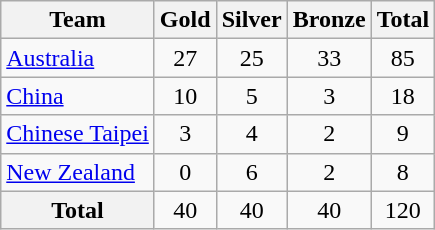<table class="wikitable floatright" style="text-align:center;">
<tr>
<th>Team</th>
<th>Gold</th>
<th>Silver</th>
<th>Bronze</th>
<th>Total</th>
</tr>
<tr>
<td align=left><a href='#'>Australia</a></td>
<td>27</td>
<td>25</td>
<td>33</td>
<td>85</td>
</tr>
<tr>
<td align=left><a href='#'>China</a></td>
<td>10</td>
<td>5</td>
<td>3</td>
<td>18</td>
</tr>
<tr>
<td align=left><a href='#'>Chinese Taipei</a></td>
<td>3</td>
<td>4</td>
<td>2</td>
<td>9</td>
</tr>
<tr>
<td align=left><a href='#'>New Zealand</a></td>
<td>0</td>
<td>6</td>
<td>2</td>
<td>8</td>
</tr>
<tr>
<th align=left>Total</th>
<td>40</td>
<td>40</td>
<td>40</td>
<td>120</td>
</tr>
</table>
